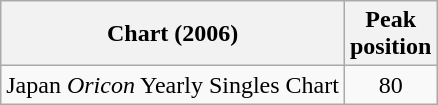<table class="wikitable sortable">
<tr>
<th>Chart (2006)</th>
<th>Peak<br>position</th>
</tr>
<tr>
<td>Japan <em>Oricon</em> Yearly Singles Chart</td>
<td align="center">80</td>
</tr>
</table>
